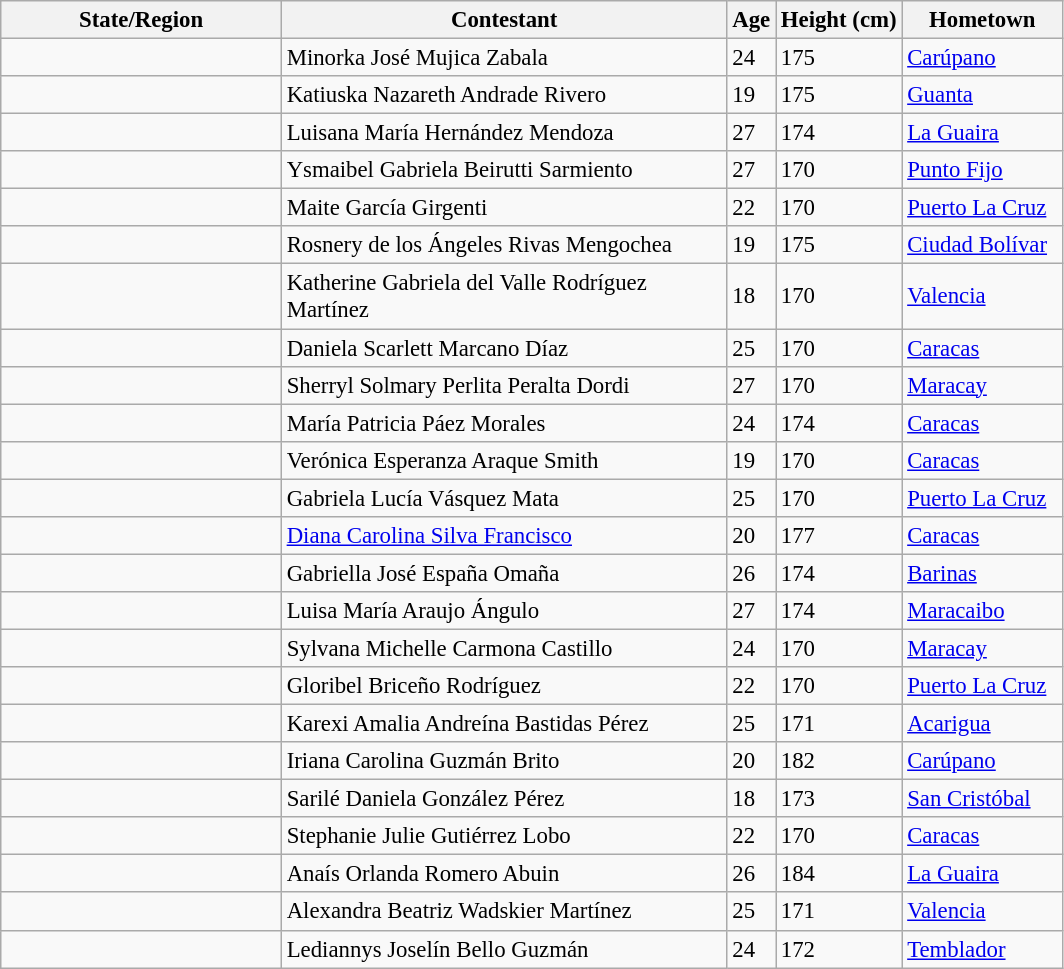<table class="wikitable sortable" style="font-size:95%;">
<tr>
<th width="180">State/Region</th>
<th width="290">Contestant</th>
<th width="20">Age</th>
<th>Height (cm)</th>
<th width="100">Hometown</th>
</tr>
<tr>
<td></td>
<td>Minorka José Mujica Zabala</td>
<td>24</td>
<td>175</td>
<td><a href='#'>Carúpano</a></td>
</tr>
<tr>
<td></td>
<td>Katiuska Nazareth Andrade Rivero</td>
<td>19</td>
<td>175</td>
<td><a href='#'>Guanta</a></td>
</tr>
<tr>
<td></td>
<td>Luisana María Hernández Mendoza</td>
<td>27</td>
<td>174</td>
<td><a href='#'>La Guaira</a></td>
</tr>
<tr>
<td></td>
<td>Ysmaibel Gabriela Beirutti Sarmiento</td>
<td>27</td>
<td>170</td>
<td><a href='#'>Punto Fijo</a></td>
</tr>
<tr>
<td></td>
<td>Maite García Girgenti</td>
<td>22</td>
<td>170</td>
<td><a href='#'>Puerto La Cruz</a></td>
</tr>
<tr>
<td></td>
<td>Rosnery de los Ángeles Rivas Mengochea</td>
<td>19</td>
<td>175</td>
<td><a href='#'>Ciudad Bolívar</a></td>
</tr>
<tr>
<td></td>
<td>Katherine Gabriela del Valle Rodríguez Martínez</td>
<td>18</td>
<td>170</td>
<td><a href='#'>Valencia</a></td>
</tr>
<tr>
<td></td>
<td>Daniela Scarlett Marcano Díaz</td>
<td>25</td>
<td>170</td>
<td><a href='#'>Caracas</a></td>
</tr>
<tr>
<td></td>
<td>Sherryl Solmary Perlita Peralta Dordi</td>
<td>27</td>
<td>170</td>
<td><a href='#'>Maracay</a></td>
</tr>
<tr>
<td></td>
<td>María Patricia Páez Morales</td>
<td>24</td>
<td>174</td>
<td><a href='#'>Caracas</a></td>
</tr>
<tr>
<td></td>
<td>Verónica Esperanza Araque Smith</td>
<td>19</td>
<td>170</td>
<td><a href='#'>Caracas</a></td>
</tr>
<tr>
<td></td>
<td>Gabriela Lucía Vásquez Mata</td>
<td>25</td>
<td>170</td>
<td><a href='#'>Puerto La Cruz</a></td>
</tr>
<tr>
<td></td>
<td><a href='#'>Diana Carolina Silva Francisco</a></td>
<td>20</td>
<td>177</td>
<td><a href='#'>Caracas</a></td>
</tr>
<tr>
<td></td>
<td>Gabriella José España Omaña</td>
<td>26</td>
<td>174</td>
<td><a href='#'>Barinas</a></td>
</tr>
<tr>
<td></td>
<td>Luisa María Araujo Ángulo</td>
<td>27</td>
<td>174</td>
<td><a href='#'>Maracaibo</a></td>
</tr>
<tr>
<td></td>
<td>Sylvana Michelle Carmona Castillo</td>
<td>24</td>
<td>170</td>
<td><a href='#'>Maracay</a></td>
</tr>
<tr>
<td></td>
<td>Gloribel Briceño Rodríguez</td>
<td>22</td>
<td>170</td>
<td><a href='#'>Puerto La Cruz</a></td>
</tr>
<tr>
<td></td>
<td>Karexi Amalia Andreína Bastidas Pérez</td>
<td>25</td>
<td>171</td>
<td><a href='#'>Acarigua</a></td>
</tr>
<tr>
<td></td>
<td>Iriana Carolina Guzmán Brito</td>
<td>20</td>
<td>182</td>
<td><a href='#'>Carúpano</a></td>
</tr>
<tr>
<td></td>
<td>Sarilé Daniela González Pérez</td>
<td>18</td>
<td>173</td>
<td><a href='#'>San Cristóbal</a></td>
</tr>
<tr>
<td></td>
<td>Stephanie Julie Gutiérrez Lobo</td>
<td>22</td>
<td>170</td>
<td><a href='#'>Caracas</a></td>
</tr>
<tr>
<td></td>
<td>Anaís Orlanda Romero Abuin</td>
<td>26</td>
<td>184</td>
<td><a href='#'>La Guaira</a></td>
</tr>
<tr>
<td></td>
<td>Alexandra Beatriz Wadskier Martínez</td>
<td>25</td>
<td>171</td>
<td><a href='#'>Valencia</a></td>
</tr>
<tr>
<td></td>
<td>Lediannys Joselín Bello Guzmán</td>
<td>24</td>
<td>172</td>
<td><a href='#'>Temblador</a></td>
</tr>
</table>
